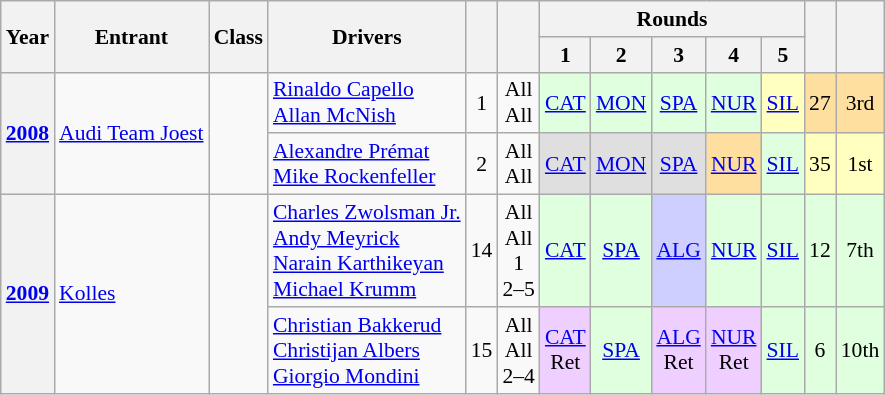<table class = "wikitable" style="text-align:center; font-size:90%">
<tr>
<th rowspan="2">Year</th>
<th rowspan="2">Entrant</th>
<th rowspan="2">Class</th>
<th rowspan="2">Drivers</th>
<th rowspan="2"></th>
<th rowspan="2"></th>
<th colspan="5">Rounds</th>
<th rowspan="2" scope="col"></th>
<th rowspan="2" scope="col"></th>
</tr>
<tr>
<th scope="col">1</th>
<th scope="col">2</th>
<th scope="col">3</th>
<th scope="col">4</th>
<th scope="col">5</th>
</tr>
<tr>
<th rowspan="2"><a href='#'>2008</a></th>
<td rowspan="2" align="left" style="border-left:0px"> <a href='#'>Audi Team Joest</a></td>
<td rowspan="2"></td>
<td align="left " style="border-left:0px"> <a href='#'>Rinaldo&nbsp;Capello</a><br>  <a href='#'>Allan&nbsp;McNish</a></td>
<td>1</td>
<td>All<br> All</td>
<td style="background:#DFFFDF;"><a href='#'>CAT</a><br></td>
<td style="background:#DFFFDF;"><a href='#'>MON</a><br> </td>
<td style="background:#DFFFDF;"><a href='#'>SPA</a><br> </td>
<td style="background:#DFFFDF;"><a href='#'>NUR</a><br> </td>
<td style="background:#FFFFBF;"><a href='#'>SIL</a><br> </td>
<td style="background-color:#FFDF9F">27</td>
<td style="background-color:#FFDF9F">3rd</td>
</tr>
<tr>
<td align="left " style="border-left:0px"> <a href='#'>Alexandre&nbsp;Prémat</a><br>  <a href='#'>Mike&nbsp;Rockenfeller</a></td>
<td>2</td>
<td>All<br> All</td>
<td style="background:#DFDFDF;"><a href='#'>CAT</a><br></td>
<td style="background:#DFDFDF;"><a href='#'>MON</a><br> </td>
<td style="background:#DFDFDF;"><a href='#'>SPA</a><br> </td>
<td style="background:#FFDF9F;"><a href='#'>NUR</a><br> </td>
<td style="background:#DFFFDF;"><a href='#'>SIL</a><br> </td>
<td style="background-color:#FFFFBF">35</td>
<td style="background-color:#FFFFBF">1st</td>
</tr>
<tr>
<th rowspan="2"><a href='#'>2009</a></th>
<td rowspan="2" align="left" style="border-left:0px"> <a href='#'>Kolles</a></td>
<td rowspan="2"></td>
<td align="left" style="border-left:0px"> <a href='#'>Charles&nbsp;Zwolsman&nbsp;Jr.</a><br>  <a href='#'>Andy&nbsp;Meyrick</a><br>  <a href='#'>Narain&nbsp;Karthikeyan</a><br>  <a href='#'>Michael&nbsp;Krumm</a></td>
<td>14</td>
<td>All<br> All<br> 1<br> 2–5</td>
<td style="background:#DFFFDF;"><a href='#'>CAT</a><br> </td>
<td style="background:#DFFFDF;"><a href='#'>SPA</a><br> </td>
<td style="background:#CFCFFF;"><a href='#'>ALG</a><br> </td>
<td style="background:#DFFFDF;"><a href='#'>NUR</a><br> </td>
<td style="background:#DFFFDF;"><a href='#'>SIL</a><br> </td>
<td style="background-color:#DFFFDF">12</td>
<td style="background-color:#DFFFDF">7th</td>
</tr>
<tr>
<td align="left" style="border-left:0px"> <a href='#'>Christian&nbsp;Bakkerud</a><br>  <a href='#'>Christijan&nbsp;Albers</a><br>  <a href='#'>Giorgio&nbsp;Mondini</a></td>
<td>15</td>
<td>All<br> All<br> 2–4</td>
<td style="background:#EFCFFF;"><a href='#'>CAT</a><br> Ret</td>
<td style="background:#DFFFDF;"><a href='#'>SPA</a><br> </td>
<td style="background:#EFCFFF;"><a href='#'>ALG</a><br> Ret</td>
<td style="background:#EFCFFF;"><a href='#'>NUR</a><br> Ret</td>
<td style="background:#DFFFDF;"><a href='#'>SIL</a><br> </td>
<td style="background-color:#DFFFDF">6</td>
<td style="background-color:#DFFFDF">10th</td>
</tr>
</table>
